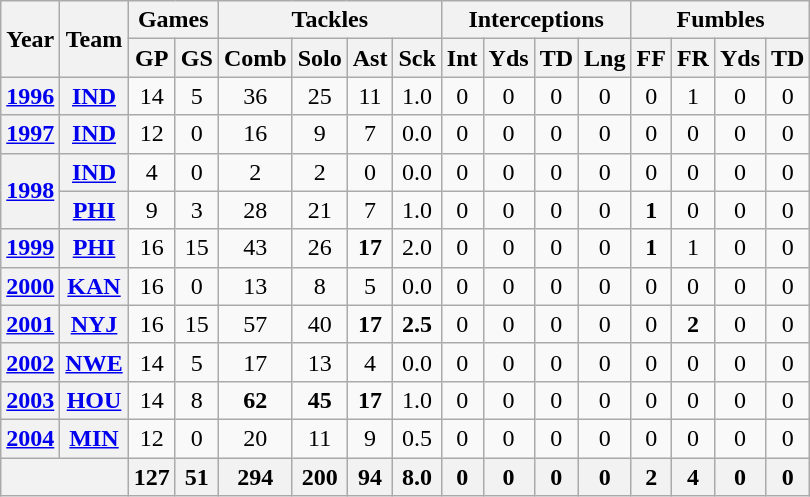<table class="wikitable" style="text-align:center">
<tr>
<th rowspan="2">Year</th>
<th rowspan="2">Team</th>
<th colspan="2">Games</th>
<th colspan="4">Tackles</th>
<th colspan="4">Interceptions</th>
<th colspan="4">Fumbles</th>
</tr>
<tr>
<th>GP</th>
<th>GS</th>
<th>Comb</th>
<th>Solo</th>
<th>Ast</th>
<th>Sck</th>
<th>Int</th>
<th>Yds</th>
<th>TD</th>
<th>Lng</th>
<th>FF</th>
<th>FR</th>
<th>Yds</th>
<th>TD</th>
</tr>
<tr>
<th><a href='#'>1996</a></th>
<th><a href='#'>IND</a></th>
<td>14</td>
<td>5</td>
<td>36</td>
<td>25</td>
<td>11</td>
<td>1.0</td>
<td>0</td>
<td>0</td>
<td>0</td>
<td>0</td>
<td>0</td>
<td>1</td>
<td>0</td>
<td>0</td>
</tr>
<tr>
<th><a href='#'>1997</a></th>
<th><a href='#'>IND</a></th>
<td>12</td>
<td>0</td>
<td>16</td>
<td>9</td>
<td>7</td>
<td>0.0</td>
<td>0</td>
<td>0</td>
<td>0</td>
<td>0</td>
<td>0</td>
<td>0</td>
<td>0</td>
<td>0</td>
</tr>
<tr>
<th rowspan="2"><a href='#'>1998</a></th>
<th><a href='#'>IND</a></th>
<td>4</td>
<td>0</td>
<td>2</td>
<td>2</td>
<td>0</td>
<td>0.0</td>
<td>0</td>
<td>0</td>
<td>0</td>
<td>0</td>
<td>0</td>
<td>0</td>
<td>0</td>
<td>0</td>
</tr>
<tr>
<th><a href='#'>PHI</a></th>
<td>9</td>
<td>3</td>
<td>28</td>
<td>21</td>
<td>7</td>
<td>1.0</td>
<td>0</td>
<td>0</td>
<td>0</td>
<td>0</td>
<td><strong>1</strong></td>
<td>0</td>
<td>0</td>
<td>0</td>
</tr>
<tr>
<th><a href='#'>1999</a></th>
<th><a href='#'>PHI</a></th>
<td>16</td>
<td>15</td>
<td>43</td>
<td>26</td>
<td><strong>17</strong></td>
<td>2.0</td>
<td>0</td>
<td>0</td>
<td>0</td>
<td>0</td>
<td><strong>1</strong></td>
<td>1</td>
<td>0</td>
<td>0</td>
</tr>
<tr>
<th><a href='#'>2000</a></th>
<th><a href='#'>KAN</a></th>
<td>16</td>
<td>0</td>
<td>13</td>
<td>8</td>
<td>5</td>
<td>0.0</td>
<td>0</td>
<td>0</td>
<td>0</td>
<td>0</td>
<td>0</td>
<td>0</td>
<td>0</td>
<td>0</td>
</tr>
<tr>
<th><a href='#'>2001</a></th>
<th><a href='#'>NYJ</a></th>
<td>16</td>
<td>15</td>
<td>57</td>
<td>40</td>
<td><strong>17</strong></td>
<td><strong>2.5</strong></td>
<td>0</td>
<td>0</td>
<td>0</td>
<td>0</td>
<td>0</td>
<td><strong>2</strong></td>
<td>0</td>
<td>0</td>
</tr>
<tr>
<th><a href='#'>2002</a></th>
<th><a href='#'>NWE</a></th>
<td>14</td>
<td>5</td>
<td>17</td>
<td>13</td>
<td>4</td>
<td>0.0</td>
<td>0</td>
<td>0</td>
<td>0</td>
<td>0</td>
<td>0</td>
<td>0</td>
<td>0</td>
<td>0</td>
</tr>
<tr>
<th><a href='#'>2003</a></th>
<th><a href='#'>HOU</a></th>
<td>14</td>
<td>8</td>
<td><strong>62</strong></td>
<td><strong>45</strong></td>
<td><strong>17</strong></td>
<td>1.0</td>
<td>0</td>
<td>0</td>
<td>0</td>
<td>0</td>
<td>0</td>
<td>0</td>
<td>0</td>
<td>0</td>
</tr>
<tr>
<th><a href='#'>2004</a></th>
<th><a href='#'>MIN</a></th>
<td>12</td>
<td>0</td>
<td>20</td>
<td>11</td>
<td>9</td>
<td>0.5</td>
<td>0</td>
<td>0</td>
<td>0</td>
<td>0</td>
<td>0</td>
<td>0</td>
<td>0</td>
<td>0</td>
</tr>
<tr>
<th colspan="2"></th>
<th>127</th>
<th>51</th>
<th>294</th>
<th>200</th>
<th>94</th>
<th>8.0</th>
<th>0</th>
<th>0</th>
<th>0</th>
<th>0</th>
<th>2</th>
<th>4</th>
<th>0</th>
<th>0</th>
</tr>
</table>
